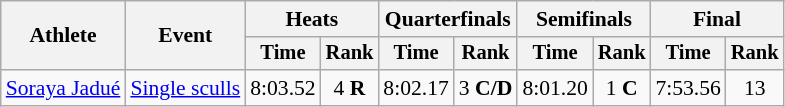<table class="wikitable" style="font-size:90%">
<tr>
<th rowspan="2">Athlete</th>
<th rowspan="2">Event</th>
<th colspan="2">Heats</th>
<th colspan="2">Quarterfinals</th>
<th colspan="2">Semifinals</th>
<th colspan="2">Final</th>
</tr>
<tr style="font-size:95%">
<th>Time</th>
<th>Rank</th>
<th>Time</th>
<th>Rank</th>
<th>Time</th>
<th>Rank</th>
<th>Time</th>
<th>Rank</th>
</tr>
<tr align=center>
<td align=left><a href='#'>Soraya Jadué</a></td>
<td align=left><a href='#'>Single sculls</a></td>
<td>8:03.52</td>
<td>4 <strong>R</strong></td>
<td>8:02.17</td>
<td>3 <strong>C/D</strong></td>
<td>8:01.20</td>
<td>1 <strong>C</strong></td>
<td>7:53.56</td>
<td>13</td>
</tr>
</table>
